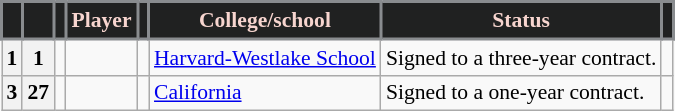<table class="wikitable sortable" style="font-size:90%;">
<tr>
<th style="background:#202121; color:#F7D5CF; border:2px solid #898C8F;" scope="col"></th>
<th style="background:#202121; color:#F7D5CF; border:2px solid #898C8F;" scope="col"></th>
<th style="background:#202121; color:#F7D5CF; border:2px solid #898C8F;" scope="col"></th>
<th style="background:#202121; color:#F7D5CF; border:2px solid #898C8F;" scope="col">Player</th>
<th style="background:#202121; color:#F7D5CF; border:2px solid #898C8F;" scope="col"></th>
<th style="background:#202121; color:#F7D5CF; border:2px solid #898C8F;" scope="col">College/school</th>
<th style="background:#202121; color:#F7D5CF; border:2px solid #898C8F;" scope="col">Status</th>
<th style="background:#202121; color:#F7D5CF; border:2px solid #898C8F;" scope="col"></th>
</tr>
<tr>
<th scope="rowgroup">1</th>
<th scope="row">1</th>
<td></td>
<td></td>
<td></td>
<td><a href='#'>Harvard-Westlake School</a></td>
<td>Signed to a three-year contract.</td>
<td></td>
</tr>
<tr>
<th scope="rowgroup">3</th>
<th scope="row">27</th>
<td></td>
<td></td>
<td></td>
<td><a href='#'>California</a></td>
<td>Signed to a one-year contract.</td>
<td></td>
</tr>
</table>
